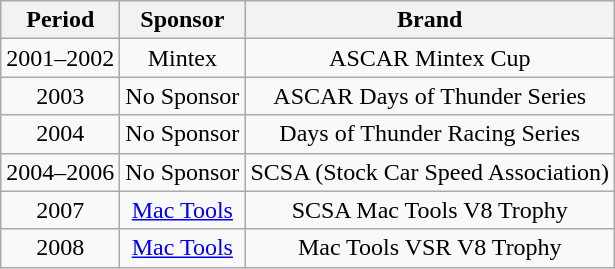<table class="wikitable" style="text-align:center;margin-left:1em;float:center">
<tr>
<th>Period</th>
<th>Sponsor</th>
<th>Brand</th>
</tr>
<tr>
<td>2001–2002</td>
<td>Mintex</td>
<td>ASCAR Mintex Cup</td>
</tr>
<tr>
<td>2003</td>
<td>No Sponsor</td>
<td>ASCAR Days of Thunder Series</td>
</tr>
<tr>
<td>2004</td>
<td>No Sponsor</td>
<td>Days of Thunder Racing Series</td>
</tr>
<tr>
<td>2004–2006</td>
<td>No Sponsor</td>
<td>SCSA (Stock Car Speed Association)</td>
</tr>
<tr>
<td>2007</td>
<td><a href='#'>Mac Tools</a></td>
<td>SCSA Mac Tools V8 Trophy</td>
</tr>
<tr>
<td>2008</td>
<td><a href='#'>Mac Tools</a></td>
<td>Mac Tools VSR V8 Trophy</td>
</tr>
</table>
